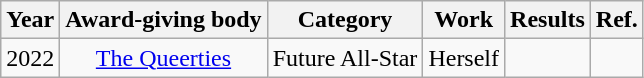<table class="wikitable sortable" >
<tr>
<th>Year</th>
<th>Award-giving body</th>
<th>Category</th>
<th>Work</th>
<th>Results</th>
<th>Ref.</th>
</tr>
<tr>
<td style="text-align:center">2022</td>
<td style="text-align:center"><a href='#'>The Queerties</a></td>
<td style="text-align:center">Future All-Star</td>
<td style="text-align:center">Herself</td>
<td></td>
<td style="text-align:center"></td>
</tr>
</table>
